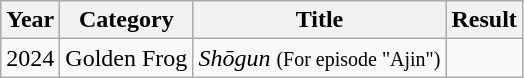<table class="wikitable">
<tr>
<th>Year</th>
<th>Category</th>
<th>Title</th>
<th>Result</th>
</tr>
<tr>
<td>2024</td>
<td>Golden Frog</td>
<td><em>Shōgun</em> <small>(For episode "Ajin")</small></td>
<td></td>
</tr>
</table>
